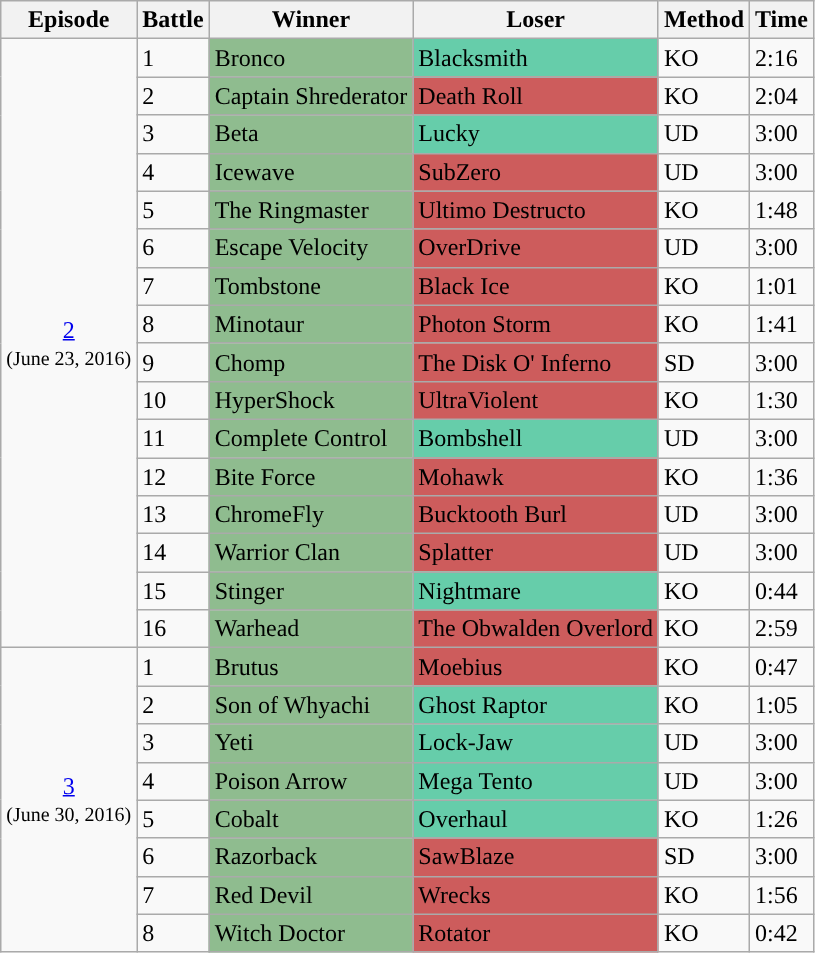<table class="wikitable">
<tr>
<th>Episode</th>
<th>Battle</th>
<th>Winner</th>
<th>Loser</th>
<th>Method</th>
<th>Time</th>
</tr>
<tr>
<td style="text-align:center;" rowspan="16"><a href='#'>2</a><br><small>(June 23, 2016)</small></td>
<td>1</td>
<td style="background:DarkSeaGreen;">Bronco</td>
<td style="background:MediumAquamarine;">Blacksmith</td>
<td>KO</td>
<td>2:16</td>
</tr>
<tr>
<td>2</td>
<td style="background:DarkSeaGreen;">Captain Shrederator</td>
<td style="background:IndianRed;">Death Roll</td>
<td>KO</td>
<td>2:04</td>
</tr>
<tr>
<td>3</td>
<td style="background:DarkSeaGreen;">Beta</td>
<td style="background:MediumAquamarine;">Lucky</td>
<td>UD</td>
<td>3:00</td>
</tr>
<tr>
<td>4</td>
<td style="background:DarkSeaGreen;">Icewave</td>
<td style="background:IndianRed;">SubZero</td>
<td>UD</td>
<td>3:00</td>
</tr>
<tr>
<td>5</td>
<td style="background:DarkSeaGreen;">The Ringmaster</td>
<td style="background:IndianRed;">Ultimo Destructo</td>
<td>KO</td>
<td>1:48</td>
</tr>
<tr>
<td>6</td>
<td style="background:DarkSeaGreen;">Escape Velocity</td>
<td style="background:IndianRed;">OverDrive</td>
<td>UD</td>
<td>3:00</td>
</tr>
<tr>
<td>7</td>
<td style="background:DarkSeaGreen;">Tombstone</td>
<td style="background:IndianRed;">Black Ice</td>
<td>KO</td>
<td>1:01</td>
</tr>
<tr>
<td>8</td>
<td style="background:DarkSeaGreen;">Minotaur</td>
<td style="background:IndianRed;">Photon Storm</td>
<td>KO</td>
<td>1:41</td>
</tr>
<tr>
<td>9</td>
<td style="background:DarkSeaGreen;">Chomp</td>
<td style="background:IndianRed;">The Disk O' Inferno</td>
<td>SD</td>
<td>3:00</td>
</tr>
<tr>
<td>10</td>
<td style="background:DarkSeaGreen;">HyperShock</td>
<td style="background:IndianRed;">UltraViolent</td>
<td>KO</td>
<td>1:30</td>
</tr>
<tr>
<td>11</td>
<td style="background:DarkSeaGreen;">Complete Control</td>
<td style="background:MediumAquamarine;">Bombshell</td>
<td>UD</td>
<td>3:00</td>
</tr>
<tr>
<td>12</td>
<td style="background:DarkSeaGreen;">Bite Force</td>
<td style="background:IndianRed;">Mohawk</td>
<td>KO</td>
<td>1:36</td>
</tr>
<tr>
<td>13</td>
<td style="background:DarkSeaGreen;">ChromeFly</td>
<td style="background:IndianRed;">Bucktooth Burl</td>
<td>UD</td>
<td>3:00</td>
</tr>
<tr>
<td>14</td>
<td style="background:DarkSeaGreen;">Warrior Clan</td>
<td style="background:IndianRed;">Splatter</td>
<td>UD</td>
<td>3:00</td>
</tr>
<tr>
<td>15</td>
<td style="background:DarkSeaGreen;">Stinger</td>
<td style="background:MediumAquamarine;">Nightmare</td>
<td>KO</td>
<td>0:44</td>
</tr>
<tr>
<td>16</td>
<td style="background:DarkSeaGreen;">Warhead</td>
<td style="background:IndianRed;">The Obwalden Overlord</td>
<td>KO</td>
<td>2:59</td>
</tr>
<tr>
<td style="text-align:center;" rowspan="8"><a href='#'>3</a><br><small>(June 30, 2016)</small></td>
<td>1</td>
<td style="background:DarkSeaGreen;">Brutus</td>
<td style="background:IndianRed;">Moebius</td>
<td>KO</td>
<td>0:47</td>
</tr>
<tr>
<td>2</td>
<td style="background:DarkSeaGreen;">Son of Whyachi</td>
<td style="background:MediumAquamarine;">Ghost Raptor</td>
<td>KO</td>
<td>1:05</td>
</tr>
<tr>
<td>3</td>
<td style="background:DarkSeaGreen;">Yeti</td>
<td style="background:MediumAquamarine;">Lock-Jaw</td>
<td>UD</td>
<td>3:00</td>
</tr>
<tr>
<td>4</td>
<td style="background:DarkSeaGreen;">Poison Arrow</td>
<td style="background:MediumAquamarine;">Mega Tento</td>
<td>UD</td>
<td>3:00</td>
</tr>
<tr>
<td>5</td>
<td style="background:DarkSeaGreen;">Cobalt</td>
<td style="background:MediumAquamarine;">Overhaul</td>
<td>KO</td>
<td>1:26</td>
</tr>
<tr>
<td>6</td>
<td style="background:DarkSeaGreen;">Razorback</td>
<td style="background:IndianRed;">SawBlaze</td>
<td>SD</td>
<td>3:00</td>
</tr>
<tr>
<td>7</td>
<td style="background:DarkSeaGreen;">Red Devil</td>
<td style="background:IndianRed;">Wrecks</td>
<td>KO</td>
<td>1:56</td>
</tr>
<tr>
<td>8</td>
<td style="background:DarkSeaGreen;">Witch Doctor</td>
<td style="background:IndianRed;">Rotator</td>
<td>KO</td>
<td>0:42</td>
</tr>
</table>
